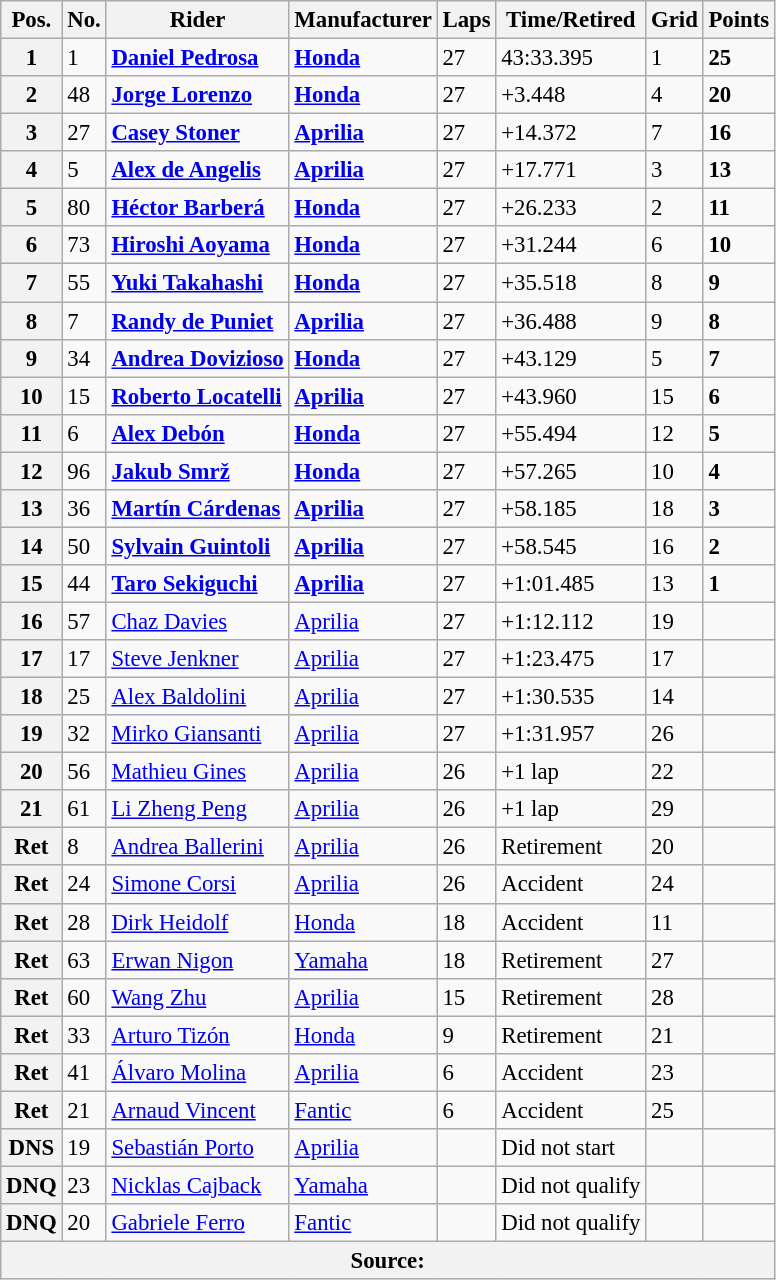<table class="wikitable" style="font-size: 95%;">
<tr>
<th>Pos.</th>
<th>No.</th>
<th>Rider</th>
<th>Manufacturer</th>
<th>Laps</th>
<th>Time/Retired</th>
<th>Grid</th>
<th>Points</th>
</tr>
<tr>
<th>1</th>
<td>1</td>
<td> <strong><a href='#'>Daniel Pedrosa</a></strong></td>
<td><strong><a href='#'>Honda</a></strong></td>
<td>27</td>
<td>43:33.395</td>
<td>1</td>
<td><strong>25</strong></td>
</tr>
<tr>
<th>2</th>
<td>48</td>
<td> <strong><a href='#'>Jorge Lorenzo</a></strong></td>
<td><strong><a href='#'>Honda</a></strong></td>
<td>27</td>
<td>+3.448</td>
<td>4</td>
<td><strong>20</strong></td>
</tr>
<tr>
<th>3</th>
<td>27</td>
<td> <strong><a href='#'>Casey Stoner</a></strong></td>
<td><strong><a href='#'>Aprilia</a></strong></td>
<td>27</td>
<td>+14.372</td>
<td>7</td>
<td><strong>16</strong></td>
</tr>
<tr>
<th>4</th>
<td>5</td>
<td> <strong><a href='#'>Alex de Angelis</a></strong></td>
<td><strong><a href='#'>Aprilia</a></strong></td>
<td>27</td>
<td>+17.771</td>
<td>3</td>
<td><strong>13</strong></td>
</tr>
<tr>
<th>5</th>
<td>80</td>
<td> <strong><a href='#'>Héctor Barberá</a></strong></td>
<td><strong><a href='#'>Honda</a></strong></td>
<td>27</td>
<td>+26.233</td>
<td>2</td>
<td><strong>11</strong></td>
</tr>
<tr>
<th>6</th>
<td>73</td>
<td> <strong><a href='#'>Hiroshi Aoyama</a></strong></td>
<td><strong><a href='#'>Honda</a></strong></td>
<td>27</td>
<td>+31.244</td>
<td>6</td>
<td><strong>10</strong></td>
</tr>
<tr>
<th>7</th>
<td>55</td>
<td> <strong><a href='#'>Yuki Takahashi</a></strong></td>
<td><strong><a href='#'>Honda</a></strong></td>
<td>27</td>
<td>+35.518</td>
<td>8</td>
<td><strong>9</strong></td>
</tr>
<tr>
<th>8</th>
<td>7</td>
<td> <strong><a href='#'>Randy de Puniet</a></strong></td>
<td><strong><a href='#'>Aprilia</a></strong></td>
<td>27</td>
<td>+36.488</td>
<td>9</td>
<td><strong>8</strong></td>
</tr>
<tr>
<th>9</th>
<td>34</td>
<td> <strong><a href='#'>Andrea Dovizioso</a></strong></td>
<td><strong><a href='#'>Honda</a></strong></td>
<td>27</td>
<td>+43.129</td>
<td>5</td>
<td><strong>7</strong></td>
</tr>
<tr>
<th>10</th>
<td>15</td>
<td> <strong><a href='#'>Roberto Locatelli</a></strong></td>
<td><strong><a href='#'>Aprilia</a></strong></td>
<td>27</td>
<td>+43.960</td>
<td>15</td>
<td><strong>6</strong></td>
</tr>
<tr>
<th>11</th>
<td>6</td>
<td> <strong><a href='#'>Alex Debón</a></strong></td>
<td><strong><a href='#'>Honda</a></strong></td>
<td>27</td>
<td>+55.494</td>
<td>12</td>
<td><strong>5</strong></td>
</tr>
<tr>
<th>12</th>
<td>96</td>
<td> <strong><a href='#'>Jakub Smrž</a></strong></td>
<td><strong><a href='#'>Honda</a></strong></td>
<td>27</td>
<td>+57.265</td>
<td>10</td>
<td><strong>4</strong></td>
</tr>
<tr>
<th>13</th>
<td>36</td>
<td> <strong><a href='#'>Martín Cárdenas</a></strong></td>
<td><strong><a href='#'>Aprilia</a></strong></td>
<td>27</td>
<td>+58.185</td>
<td>18</td>
<td><strong>3</strong></td>
</tr>
<tr>
<th>14</th>
<td>50</td>
<td> <strong><a href='#'>Sylvain Guintoli</a></strong></td>
<td><strong><a href='#'>Aprilia</a></strong></td>
<td>27</td>
<td>+58.545</td>
<td>16</td>
<td><strong>2</strong></td>
</tr>
<tr>
<th>15</th>
<td>44</td>
<td> <strong><a href='#'>Taro Sekiguchi</a></strong></td>
<td><strong><a href='#'>Aprilia</a></strong></td>
<td>27</td>
<td>+1:01.485</td>
<td>13</td>
<td><strong>1</strong></td>
</tr>
<tr>
<th>16</th>
<td>57</td>
<td> <a href='#'>Chaz Davies</a></td>
<td><a href='#'>Aprilia</a></td>
<td>27</td>
<td>+1:12.112</td>
<td>19</td>
<td></td>
</tr>
<tr>
<th>17</th>
<td>17</td>
<td> <a href='#'>Steve Jenkner</a></td>
<td><a href='#'>Aprilia</a></td>
<td>27</td>
<td>+1:23.475</td>
<td>17</td>
<td></td>
</tr>
<tr>
<th>18</th>
<td>25</td>
<td> <a href='#'>Alex Baldolini</a></td>
<td><a href='#'>Aprilia</a></td>
<td>27</td>
<td>+1:30.535</td>
<td>14</td>
<td></td>
</tr>
<tr>
<th>19</th>
<td>32</td>
<td> <a href='#'>Mirko Giansanti</a></td>
<td><a href='#'>Aprilia</a></td>
<td>27</td>
<td>+1:31.957</td>
<td>26</td>
<td></td>
</tr>
<tr>
<th>20</th>
<td>56</td>
<td> <a href='#'>Mathieu Gines</a></td>
<td><a href='#'>Aprilia</a></td>
<td>26</td>
<td>+1 lap</td>
<td>22</td>
<td></td>
</tr>
<tr>
<th>21</th>
<td>61</td>
<td> <a href='#'>Li Zheng Peng</a></td>
<td><a href='#'>Aprilia</a></td>
<td>26</td>
<td>+1 lap</td>
<td>29</td>
<td></td>
</tr>
<tr>
<th>Ret</th>
<td>8</td>
<td> <a href='#'>Andrea Ballerini</a></td>
<td><a href='#'>Aprilia</a></td>
<td>26</td>
<td>Retirement</td>
<td>20</td>
<td></td>
</tr>
<tr>
<th>Ret</th>
<td>24</td>
<td> <a href='#'>Simone Corsi</a></td>
<td><a href='#'>Aprilia</a></td>
<td>26</td>
<td>Accident</td>
<td>24</td>
<td></td>
</tr>
<tr>
<th>Ret</th>
<td>28</td>
<td> <a href='#'>Dirk Heidolf</a></td>
<td><a href='#'>Honda</a></td>
<td>18</td>
<td>Accident</td>
<td>11</td>
<td></td>
</tr>
<tr>
<th>Ret</th>
<td>63</td>
<td> <a href='#'>Erwan Nigon</a></td>
<td><a href='#'>Yamaha</a></td>
<td>18</td>
<td>Retirement</td>
<td>27</td>
<td></td>
</tr>
<tr>
<th>Ret</th>
<td>60</td>
<td> <a href='#'>Wang Zhu</a></td>
<td><a href='#'>Aprilia</a></td>
<td>15</td>
<td>Retirement</td>
<td>28</td>
<td></td>
</tr>
<tr>
<th>Ret</th>
<td>33</td>
<td> <a href='#'>Arturo Tizón</a></td>
<td><a href='#'>Honda</a></td>
<td>9</td>
<td>Retirement</td>
<td>21</td>
<td></td>
</tr>
<tr>
<th>Ret</th>
<td>41</td>
<td> <a href='#'>Álvaro Molina</a></td>
<td><a href='#'>Aprilia</a></td>
<td>6</td>
<td>Accident</td>
<td>23</td>
<td></td>
</tr>
<tr>
<th>Ret</th>
<td>21</td>
<td> <a href='#'>Arnaud Vincent</a></td>
<td><a href='#'>Fantic</a></td>
<td>6</td>
<td>Accident</td>
<td>25</td>
<td></td>
</tr>
<tr>
<th>DNS</th>
<td>19</td>
<td> <a href='#'>Sebastián Porto</a></td>
<td><a href='#'>Aprilia</a></td>
<td></td>
<td>Did not start</td>
<td></td>
<td></td>
</tr>
<tr>
<th>DNQ</th>
<td>23</td>
<td> <a href='#'>Nicklas Cajback</a></td>
<td><a href='#'>Yamaha</a></td>
<td></td>
<td>Did not qualify</td>
<td></td>
<td></td>
</tr>
<tr>
<th>DNQ</th>
<td>20</td>
<td> <a href='#'>Gabriele Ferro</a></td>
<td><a href='#'>Fantic</a></td>
<td></td>
<td>Did not qualify</td>
<td></td>
<td></td>
</tr>
<tr>
<th colspan=8>Source: </th>
</tr>
</table>
